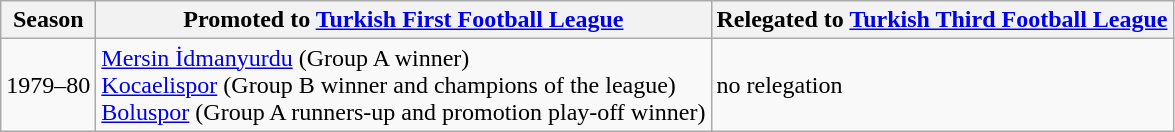<table class="wikitable">
<tr>
<th>Season</th>
<th>Promoted to <a href='#'>Turkish First Football League</a></th>
<th>Relegated to <a href='#'>Turkish Third Football League</a></th>
</tr>
<tr>
<td>1979–80</td>
<td><a href='#'>Mersin İdmanyurdu</a> (Group A winner)<br><a href='#'>Kocaelispor</a> (Group B winner and champions of the league)<br><a href='#'>Boluspor</a> (Group A runners-up and promotion play-off winner)</td>
<td>no relegation</td>
</tr>
</table>
